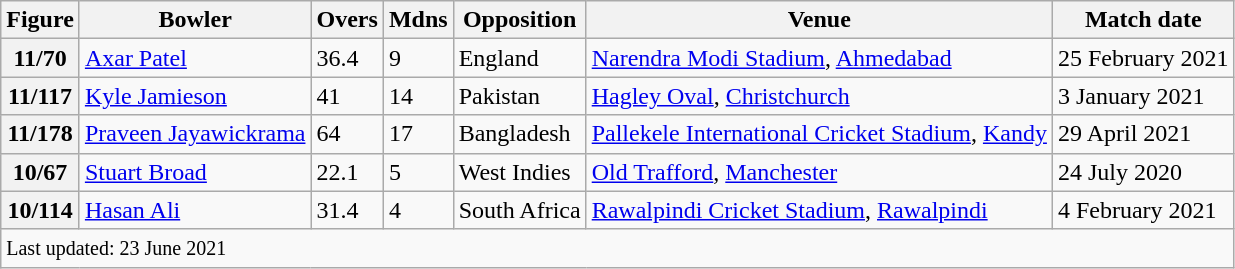<table class="wikitable sortable">
<tr>
<th>Figure</th>
<th>Bowler</th>
<th>Overs</th>
<th>Mdns</th>
<th>Opposition</th>
<th>Venue</th>
<th>Match date</th>
</tr>
<tr>
<th>11/70</th>
<td> <a href='#'>Axar Patel</a></td>
<td>36.4</td>
<td>9</td>
<td> England</td>
<td><a href='#'>Narendra Modi Stadium</a>, <a href='#'>Ahmedabad</a></td>
<td>25 February 2021</td>
</tr>
<tr>
<th>11/117</th>
<td> <a href='#'>Kyle Jamieson</a></td>
<td>41</td>
<td>14</td>
<td> Pakistan</td>
<td><a href='#'>Hagley Oval</a>, <a href='#'>Christchurch</a></td>
<td>3 January 2021</td>
</tr>
<tr>
<th>11/178</th>
<td> <a href='#'>Praveen Jayawickrama</a></td>
<td>64</td>
<td>17</td>
<td> Bangladesh</td>
<td><a href='#'>Pallekele International Cricket Stadium</a>, <a href='#'>Kandy</a></td>
<td>29 April 2021</td>
</tr>
<tr>
<th>10/67</th>
<td> <a href='#'>Stuart Broad</a></td>
<td>22.1</td>
<td>5</td>
<td> West Indies</td>
<td><a href='#'>Old Trafford</a>, <a href='#'>Manchester</a></td>
<td>24 July 2020</td>
</tr>
<tr>
<th>10/114</th>
<td> <a href='#'>Hasan Ali</a></td>
<td>31.4</td>
<td>4</td>
<td> South Africa</td>
<td><a href='#'>Rawalpindi Cricket Stadium</a>, <a href='#'>Rawalpindi</a></td>
<td>4 February 2021</td>
</tr>
<tr class="sortbottom">
<td colspan=9><small> Last updated: 23 June 2021</small></td>
</tr>
</table>
